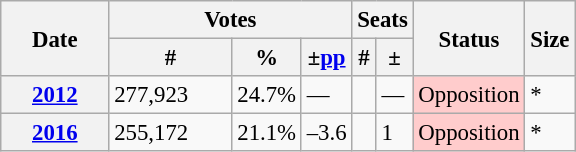<table class="wikitable" style="font-size:95%;">
<tr>
<th width="65" rowspan="2">Date</th>
<th colspan="3">Votes</th>
<th colspan="2">Seats</th>
<th rowspan="2">Status</th>
<th rowspan="2">Size</th>
</tr>
<tr>
<th width="75">#</th>
<th>%</th>
<th>±<a href='#'>pp</a></th>
<th>#</th>
<th>±</th>
</tr>
<tr>
<th><a href='#'>2012</a></th>
<td>277,923</td>
<td>24.7%</td>
<td>—</td>
<td style="text-align:center;"></td>
<td>—</td>
<td style="background-color:#fcc;">Opposition</td>
<td>*</td>
</tr>
<tr>
<th><a href='#'>2016</a></th>
<td>255,172</td>
<td>21.1%</td>
<td>–3.6</td>
<td style="text-align:center;"></td>
<td>1</td>
<td style="background-color:#fcc;">Opposition</td>
<td>*</td>
</tr>
</table>
